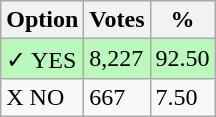<table class="wikitable">
<tr>
<th>Option</th>
<th>Votes</th>
<th>%</th>
</tr>
<tr>
<td style=background:#bbf8be>✓ YES</td>
<td style=background:#bbf8be>8,227</td>
<td style=background:#bbf8be>92.50</td>
</tr>
<tr>
<td>X NO</td>
<td>667</td>
<td>7.50</td>
</tr>
</table>
